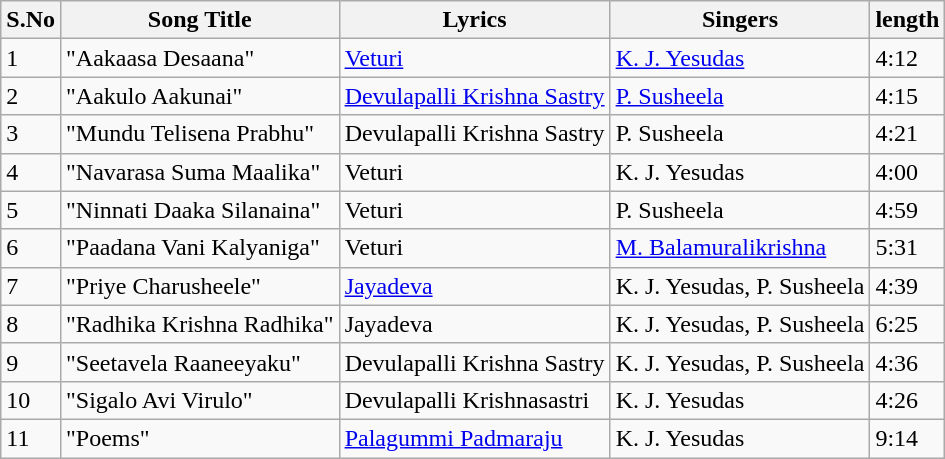<table class="wikitable">
<tr>
<th>S.No</th>
<th>Song Title</th>
<th>Lyrics</th>
<th>Singers</th>
<th>length</th>
</tr>
<tr>
<td>1</td>
<td>"Aakaasa Desaana"</td>
<td><a href='#'>Veturi</a></td>
<td><a href='#'>K. J. Yesudas</a></td>
<td>4:12</td>
</tr>
<tr>
<td>2</td>
<td>"Aakulo Aakunai"</td>
<td><a href='#'>Devulapalli Krishna Sastry</a></td>
<td><a href='#'>P. Susheela</a></td>
<td>4:15</td>
</tr>
<tr>
<td>3</td>
<td>"Mundu Telisena Prabhu"</td>
<td>Devulapalli Krishna Sastry</td>
<td>P. Susheela</td>
<td>4:21</td>
</tr>
<tr>
<td>4</td>
<td>"Navarasa Suma Maalika"</td>
<td>Veturi</td>
<td>K. J. Yesudas</td>
<td>4:00</td>
</tr>
<tr>
<td>5</td>
<td>"Ninnati Daaka Silanaina"</td>
<td>Veturi</td>
<td>P. Susheela</td>
<td>4:59</td>
</tr>
<tr>
<td>6</td>
<td>"Paadana Vani Kalyaniga"</td>
<td>Veturi</td>
<td><a href='#'>M. Balamuralikrishna</a></td>
<td>5:31</td>
</tr>
<tr>
<td>7</td>
<td>"Priye Charusheele"</td>
<td><a href='#'>Jayadeva</a></td>
<td>K. J. Yesudas, P. Susheela</td>
<td>4:39</td>
</tr>
<tr>
<td>8</td>
<td>"Radhika Krishna Radhika"</td>
<td>Jayadeva</td>
<td>K. J. Yesudas, P. Susheela</td>
<td>6:25</td>
</tr>
<tr>
<td>9</td>
<td>"Seetavela Raaneeyaku"</td>
<td>Devulapalli Krishna Sastry</td>
<td>K. J. Yesudas, P. Susheela</td>
<td>4:36</td>
</tr>
<tr>
<td>10</td>
<td>"Sigalo Avi Virulo"</td>
<td>Devulapalli Krishnasastri</td>
<td>K. J. Yesudas</td>
<td>4:26</td>
</tr>
<tr>
<td>11</td>
<td>"Poems"</td>
<td><a href='#'>Palagummi Padmaraju</a></td>
<td>K. J. Yesudas</td>
<td>9:14</td>
</tr>
</table>
